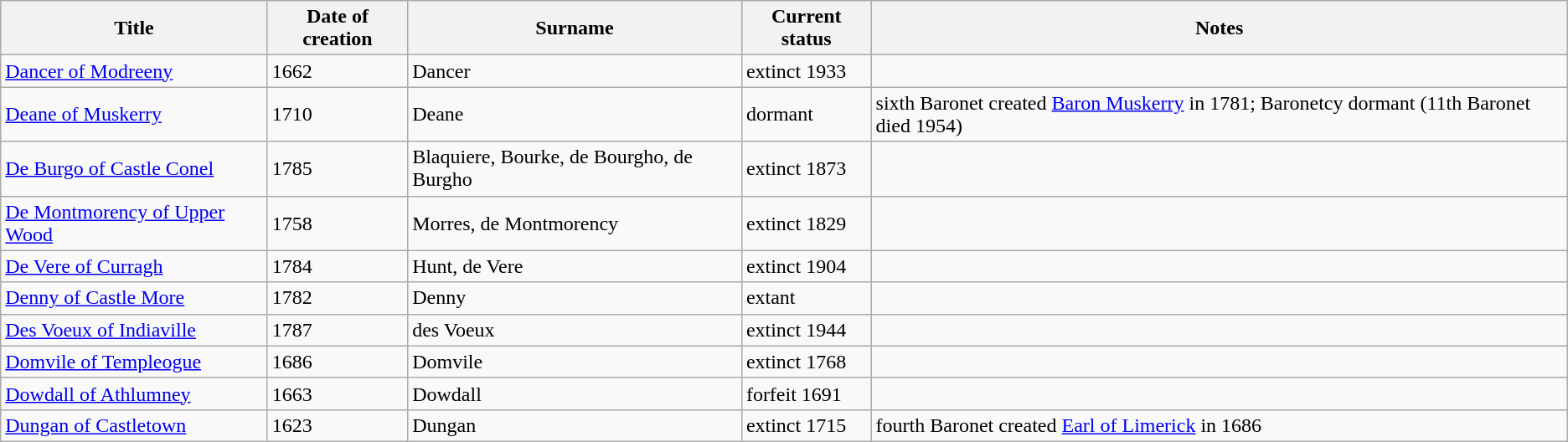<table class="wikitable">
<tr>
<th>Title</th>
<th>Date of creation</th>
<th>Surname</th>
<th>Current status</th>
<th>Notes</th>
</tr>
<tr>
<td><a href='#'>Dancer of Modreeny</a></td>
<td>1662</td>
<td>Dancer</td>
<td>extinct 1933</td>
<td> </td>
</tr>
<tr>
<td><a href='#'>Deane of Muskerry</a></td>
<td>1710</td>
<td>Deane</td>
<td>dormant</td>
<td>sixth Baronet created <a href='#'>Baron Muskerry</a> in 1781; Baronetcy dormant (11th Baronet died 1954)</td>
</tr>
<tr>
<td><a href='#'>De Burgo of Castle Conel</a></td>
<td>1785</td>
<td>Blaquiere, Bourke, de Bourgho, de Burgho</td>
<td>extinct 1873</td>
<td> </td>
</tr>
<tr>
<td><a href='#'>De Montmorency of Upper Wood</a></td>
<td>1758</td>
<td>Morres, de Montmorency</td>
<td>extinct 1829</td>
<td> </td>
</tr>
<tr>
<td><a href='#'>De Vere of Curragh</a></td>
<td>1784</td>
<td>Hunt, de Vere</td>
<td>extinct 1904</td>
<td> </td>
</tr>
<tr>
<td><a href='#'>Denny of Castle More</a></td>
<td>1782</td>
<td>Denny</td>
<td>extant</td>
<td> </td>
</tr>
<tr>
<td><a href='#'>Des Voeux of Indiaville</a></td>
<td>1787</td>
<td>des Voeux</td>
<td>extinct 1944</td>
<td> </td>
</tr>
<tr>
<td><a href='#'>Domvile of Templeogue</a></td>
<td>1686</td>
<td>Domvile</td>
<td>extinct 1768</td>
<td> </td>
</tr>
<tr>
<td><a href='#'>Dowdall of Athlumney</a></td>
<td>1663</td>
<td>Dowdall</td>
<td>forfeit 1691</td>
<td> </td>
</tr>
<tr>
<td><a href='#'>Dungan of Castletown</a></td>
<td>1623</td>
<td>Dungan</td>
<td>extinct 1715</td>
<td>fourth Baronet created <a href='#'>Earl of Limerick</a> in 1686</td>
</tr>
</table>
